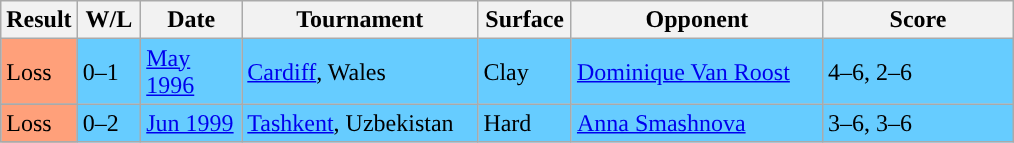<table class="sortable wikitable">
<tr>
<th style="width:40px">Result</th>
<th style="width:35px" class="unsortable">W/L</th>
<th style="width:60px">Date</th>
<th style="width:150px">Tournament</th>
<th style="width:55px">Surface</th>
<th style="width:160px">Opponent</th>
<th style="width:120px" class="unsortable">Score</th>
</tr>
<tr style="background:#66ccff;">
<td style="background:#ffa07a;">Loss</td>
<td>0–1</td>
<td><a href='#'>May 1996</a></td>
<td><a href='#'>Cardiff</a>, Wales</td>
<td>Clay</td>
<td> <a href='#'>Dominique Van Roost</a></td>
<td>4–6, 2–6</td>
</tr>
<tr style="background:#66ccff;">
<td style="background:#ffa07a;">Loss</td>
<td>0–2</td>
<td><a href='#'>Jun 1999</a></td>
<td><a href='#'>Tashkent</a>, Uzbekistan</td>
<td>Hard</td>
<td> <a href='#'>Anna Smashnova</a></td>
<td>3–6, 3–6</td>
</tr>
</table>
